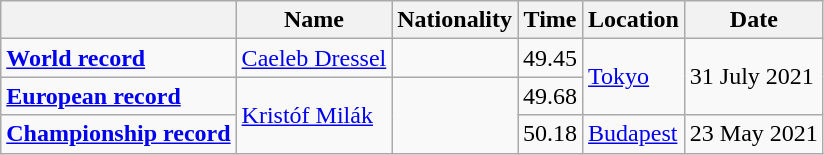<table class=wikitable>
<tr>
<th></th>
<th>Name</th>
<th>Nationality</th>
<th>Time</th>
<th>Location</th>
<th>Date</th>
</tr>
<tr>
<td><strong><a href='#'>World record</a></strong></td>
<td><a href='#'>Caeleb Dressel</a></td>
<td></td>
<td>49.45</td>
<td rowspan=2><a href='#'>Tokyo</a></td>
<td rowspan=2>31 July 2021</td>
</tr>
<tr>
<td><strong><a href='#'>European record</a></strong></td>
<td rowspan=2><a href='#'>Kristóf Milák</a></td>
<td rowspan=2></td>
<td>49.68</td>
</tr>
<tr>
<td><strong><a href='#'>Championship record</a></strong></td>
<td>50.18</td>
<td><a href='#'>Budapest</a></td>
<td>23 May 2021</td>
</tr>
</table>
